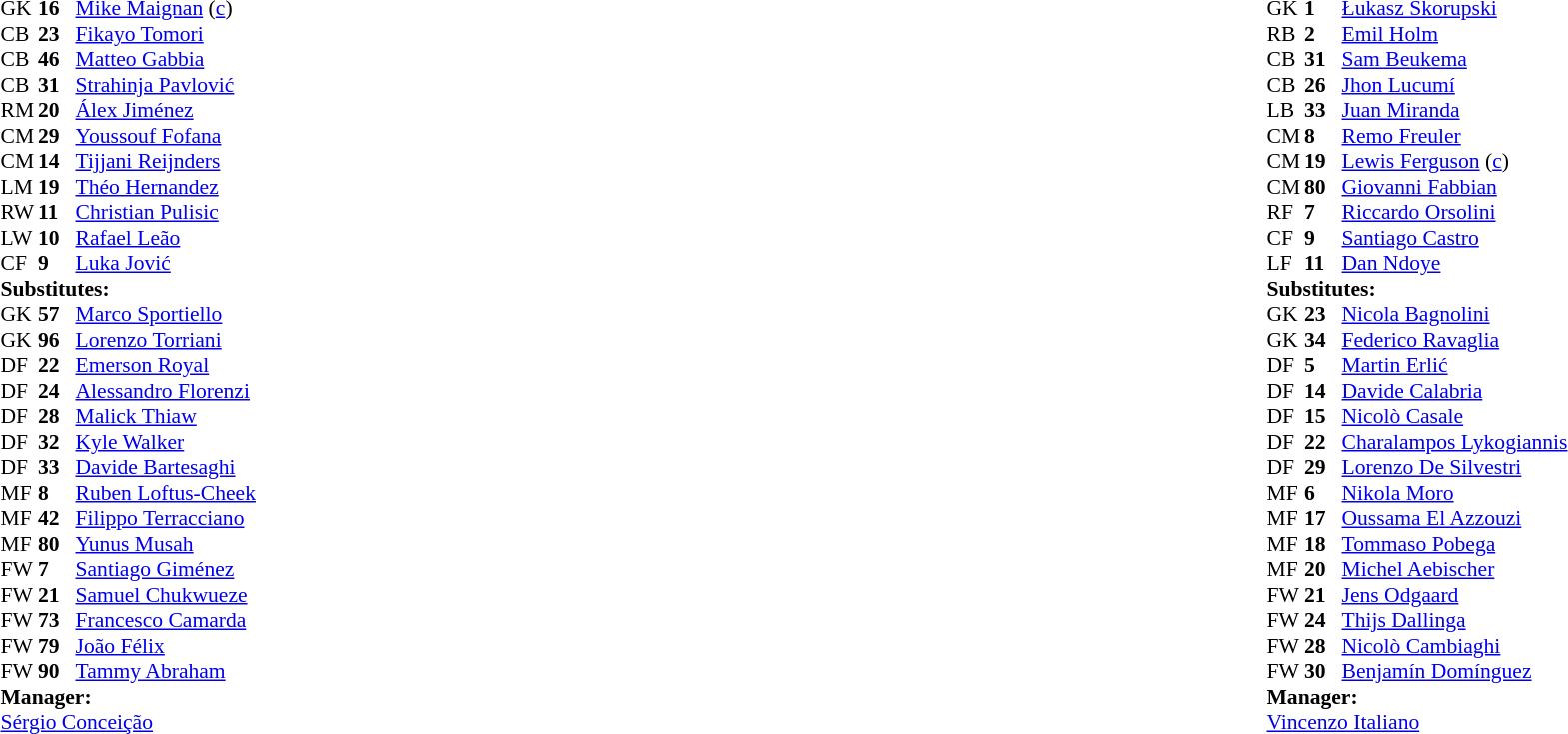<table width="100%">
<tr>
<td valign="top" width="40%"><br><table style="font-size:90%" cellspacing="0" cellpadding="0">
<tr>
<th width=25></th>
<th width=25></th>
</tr>
<tr>
<td>GK</td>
<td><strong>16</strong></td>
<td> <a href='#'>Mike Maignan</a> (<a href='#'>c</a>)</td>
</tr>
<tr>
<td>CB</td>
<td><strong>23</strong></td>
<td> <a href='#'>Fikayo Tomori</a></td>
<td></td>
<td></td>
</tr>
<tr>
<td>CB</td>
<td><strong>46</strong></td>
<td> <a href='#'>Matteo Gabbia</a></td>
</tr>
<tr>
<td>CB</td>
<td><strong>31</strong></td>
<td> <a href='#'>Strahinja Pavlović</a></td>
</tr>
<tr>
<td>RM</td>
<td><strong>20</strong></td>
<td> <a href='#'>Álex Jiménez</a></td>
<td></td>
<td></td>
</tr>
<tr>
<td>CM</td>
<td><strong>29</strong></td>
<td> <a href='#'>Youssouf Fofana</a></td>
<td></td>
<td></td>
</tr>
<tr>
<td>CM</td>
<td><strong>14</strong></td>
<td> <a href='#'>Tijjani Reijnders</a></td>
</tr>
<tr>
<td>LM</td>
<td><strong>19</strong></td>
<td> <a href='#'>Théo Hernandez</a></td>
</tr>
<tr>
<td>RW</td>
<td><strong>11</strong></td>
<td> <a href='#'>Christian Pulisic</a></td>
<td></td>
<td></td>
</tr>
<tr>
<td>LW</td>
<td><strong>10</strong></td>
<td> <a href='#'>Rafael Leão</a></td>
</tr>
<tr>
<td>CF</td>
<td><strong>9</strong></td>
<td> <a href='#'>Luka Jović</a></td>
<td></td>
<td></td>
</tr>
<tr>
<td colspan=3><strong>Substitutes:</strong></td>
</tr>
<tr>
<td>GK</td>
<td><strong>57</strong></td>
<td> <a href='#'>Marco Sportiello</a></td>
</tr>
<tr>
<td>GK</td>
<td><strong>96</strong></td>
<td> <a href='#'>Lorenzo Torriani</a></td>
</tr>
<tr>
<td>DF</td>
<td><strong>22</strong></td>
<td> <a href='#'>Emerson Royal</a></td>
</tr>
<tr>
<td>DF</td>
<td><strong>24</strong></td>
<td> <a href='#'>Alessandro Florenzi</a></td>
</tr>
<tr>
<td>DF</td>
<td><strong>28</strong></td>
<td> <a href='#'>Malick Thiaw</a></td>
</tr>
<tr>
<td>DF</td>
<td><strong>32</strong></td>
<td> <a href='#'>Kyle Walker</a></td>
<td></td>
<td></td>
</tr>
<tr>
<td>DF</td>
<td><strong>33</strong></td>
<td> <a href='#'>Davide Bartesaghi</a></td>
</tr>
<tr>
<td>MF</td>
<td><strong>8</strong></td>
<td> <a href='#'>Ruben Loftus-Cheek</a></td>
</tr>
<tr>
<td>MF</td>
<td><strong>42</strong></td>
<td> <a href='#'>Filippo Terracciano</a></td>
</tr>
<tr>
<td>MF</td>
<td><strong>80</strong></td>
<td> <a href='#'>Yunus Musah</a></td>
</tr>
<tr>
<td>FW</td>
<td><strong>7</strong></td>
<td> <a href='#'>Santiago Giménez</a></td>
<td></td>
<td></td>
</tr>
<tr>
<td>FW</td>
<td><strong>21</strong></td>
<td> <a href='#'>Samuel Chukwueze</a></td>
<td></td>
<td></td>
</tr>
<tr>
<td>FW</td>
<td><strong>73</strong></td>
<td> <a href='#'>Francesco Camarda</a></td>
</tr>
<tr>
<td>FW</td>
<td><strong>79</strong></td>
<td> <a href='#'>João Félix</a></td>
<td></td>
<td></td>
</tr>
<tr>
<td>FW</td>
<td><strong>90</strong></td>
<td> <a href='#'>Tammy Abraham</a></td>
<td></td>
<td></td>
</tr>
<tr>
<td colspan=3><strong>Manager:</strong></td>
</tr>
<tr>
<td colspan=3> <a href='#'>Sérgio Conceição</a></td>
</tr>
</table>
</td>
<td valign="top"></td>
<td valign="top" width="50%"><br><table style="font-size:90%; margin:auto" cellspacing="0" cellpadding="0">
<tr>
<th width=25></th>
<th width=25></th>
</tr>
<tr>
<td>GK</td>
<td><strong>1</strong></td>
<td> <a href='#'>Łukasz Skorupski</a></td>
</tr>
<tr>
<td>RB</td>
<td><strong>2</strong></td>
<td> <a href='#'>Emil Holm</a></td>
<td></td>
<td></td>
</tr>
<tr>
<td>CB</td>
<td><strong>31</strong></td>
<td> <a href='#'>Sam Beukema</a></td>
</tr>
<tr>
<td>CB</td>
<td><strong>26</strong></td>
<td> <a href='#'>Jhon Lucumí</a></td>
<td></td>
</tr>
<tr>
<td>LB</td>
<td><strong>33</strong></td>
<td> <a href='#'>Juan Miranda</a></td>
</tr>
<tr>
<td>CM</td>
<td><strong>8</strong></td>
<td> <a href='#'>Remo Freuler</a></td>
</tr>
<tr>
<td>CM</td>
<td><strong>19</strong></td>
<td> <a href='#'>Lewis Ferguson</a> (<a href='#'>c</a>)</td>
<td></td>
</tr>
<tr>
<td>CM</td>
<td><strong>80</strong></td>
<td> <a href='#'>Giovanni Fabbian</a></td>
<td></td>
<td></td>
</tr>
<tr>
<td>RF</td>
<td><strong>7</strong></td>
<td> <a href='#'>Riccardo Orsolini</a></td>
<td></td>
<td></td>
</tr>
<tr>
<td>CF</td>
<td><strong>9</strong></td>
<td> <a href='#'>Santiago Castro</a></td>
<td></td>
<td></td>
</tr>
<tr>
<td>LF</td>
<td><strong>11</strong></td>
<td> <a href='#'>Dan Ndoye</a></td>
<td></td>
<td></td>
</tr>
<tr>
<td colspan=3><strong>Substitutes:</strong></td>
</tr>
<tr>
<td>GK</td>
<td><strong>23</strong></td>
<td> <a href='#'>Nicola Bagnolini</a></td>
</tr>
<tr>
<td>GK</td>
<td><strong>34</strong></td>
<td> <a href='#'>Federico Ravaglia</a></td>
</tr>
<tr>
<td>DF</td>
<td><strong>5</strong></td>
<td> <a href='#'>Martin Erlić</a></td>
</tr>
<tr>
<td>DF</td>
<td><strong>14</strong></td>
<td> <a href='#'>Davide Calabria</a></td>
<td></td>
<td></td>
</tr>
<tr>
<td>DF</td>
<td><strong>15</strong></td>
<td> <a href='#'>Nicolò Casale</a></td>
<td></td>
<td></td>
</tr>
<tr>
<td>DF</td>
<td><strong>22</strong></td>
<td> <a href='#'>Charalampos Lykogiannis</a></td>
</tr>
<tr>
<td>DF</td>
<td><strong>29</strong></td>
<td> <a href='#'>Lorenzo De Silvestri</a></td>
</tr>
<tr>
<td>MF</td>
<td><strong>6</strong></td>
<td> <a href='#'>Nikola Moro</a></td>
</tr>
<tr>
<td>MF</td>
<td><strong>17</strong></td>
<td> <a href='#'>Oussama El Azzouzi</a></td>
</tr>
<tr>
<td>MF</td>
<td><strong>18</strong></td>
<td> <a href='#'>Tommaso Pobega</a></td>
<td></td>
<td></td>
</tr>
<tr>
<td>MF</td>
<td><strong>20</strong></td>
<td> <a href='#'>Michel Aebischer</a></td>
</tr>
<tr>
<td>FW</td>
<td><strong>21</strong></td>
<td> <a href='#'>Jens Odgaard</a></td>
<td></td>
<td></td>
</tr>
<tr>
<td>FW</td>
<td><strong>24</strong></td>
<td> <a href='#'>Thijs Dallinga</a></td>
<td></td>
<td></td>
</tr>
<tr>
<td>FW</td>
<td><strong>28</strong></td>
<td> <a href='#'>Nicolò Cambiaghi</a></td>
</tr>
<tr>
<td>FW</td>
<td><strong>30</strong></td>
<td> <a href='#'>Benjamín Domínguez</a></td>
</tr>
<tr>
<td colspan=3><strong>Manager:</strong></td>
</tr>
<tr>
<td colspan=3> <a href='#'>Vincenzo Italiano</a></td>
</tr>
</table>
</td>
</tr>
</table>
